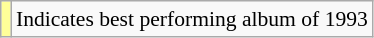<table class="wikitable" style="font-size:90%;">
<tr>
<td style="background-color:#FFFF99"></td>
<td>Indicates best performing album of 1993</td>
</tr>
</table>
